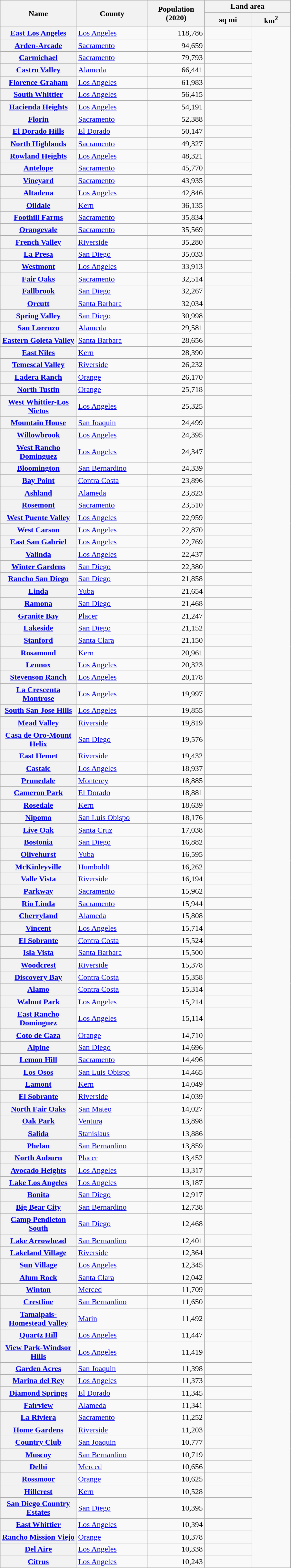<table class="wikitable plainrowheaders sortable" style="font-size:100%;">
<tr>
<th scope="col" width="150" rowspan=2>Name</th>
<th scope="col" width="140" rowspan=2>County</th>
<th scope="col" width="110" rowspan=2>Population (2020)</th>
<th scope="col" width="170" colspan=2>Land area</th>
</tr>
<tr>
<th>sq mi</th>
<th>km<sup>2</sup></th>
</tr>
<tr>
<th scope="row"><a href='#'>East Los Angeles</a></th>
<td><a href='#'>Los Angeles</a></td>
<td align=right>118,786</td>
<td></td>
</tr>
<tr>
<th scope="row"><a href='#'>Arden-Arcade</a></th>
<td><a href='#'>Sacramento</a></td>
<td align=right>94,659</td>
<td></td>
</tr>
<tr>
<th scope="row"><a href='#'>Carmichael</a></th>
<td><a href='#'>Sacramento</a></td>
<td align=right>79,793</td>
<td></td>
</tr>
<tr>
<th scope="row"><a href='#'>Castro Valley</a></th>
<td><a href='#'>Alameda</a></td>
<td align=right>66,441</td>
<td></td>
</tr>
<tr>
<th scope="row"><a href='#'>Florence-Graham</a></th>
<td><a href='#'>Los Angeles</a></td>
<td align=right>61,983</td>
<td></td>
</tr>
<tr>
<th scope="row"><a href='#'>South Whittier</a></th>
<td><a href='#'>Los Angeles</a></td>
<td align=right>56,415</td>
<td></td>
</tr>
<tr>
<th scope="row"><a href='#'>Hacienda Heights</a></th>
<td><a href='#'>Los Angeles</a></td>
<td align=right>54,191</td>
<td></td>
</tr>
<tr>
<th scope="row"><a href='#'>Florin</a></th>
<td><a href='#'>Sacramento</a></td>
<td align=right>52,388</td>
<td></td>
</tr>
<tr>
<th scope="row"><a href='#'>El Dorado Hills</a></th>
<td><a href='#'>El Dorado</a></td>
<td align=right>50,147</td>
<td></td>
</tr>
<tr>
<th scope="row"><a href='#'>North Highlands</a></th>
<td><a href='#'>Sacramento</a></td>
<td align=right>49,327</td>
<td></td>
</tr>
<tr>
<th scope="row"><a href='#'>Rowland Heights</a></th>
<td><a href='#'>Los Angeles</a></td>
<td align=right>48,321</td>
<td></td>
</tr>
<tr>
<th scope="row"><a href='#'>Antelope</a></th>
<td><a href='#'>Sacramento</a></td>
<td align=right>45,770</td>
<td></td>
</tr>
<tr>
<th scope="row"><a href='#'>Vineyard</a></th>
<td><a href='#'>Sacramento</a></td>
<td align=right>43,935</td>
<td></td>
</tr>
<tr>
<th scope="row"><a href='#'>Altadena</a></th>
<td><a href='#'>Los Angeles</a></td>
<td align=right>42,846</td>
<td></td>
</tr>
<tr>
<th scope="row"><a href='#'>Oildale</a></th>
<td><a href='#'>Kern</a></td>
<td align=right>36,135</td>
<td></td>
</tr>
<tr>
<th scope="row"><a href='#'>Foothill Farms</a></th>
<td><a href='#'>Sacramento</a></td>
<td align=right>35,834</td>
<td></td>
</tr>
<tr>
<th scope="row"><a href='#'>Orangevale</a></th>
<td><a href='#'>Sacramento</a></td>
<td align=right>35,569</td>
<td></td>
</tr>
<tr>
<th scope="row"><a href='#'>French Valley</a></th>
<td><a href='#'>Riverside</a></td>
<td align=right>35,280</td>
<td></td>
</tr>
<tr>
<th scope="row"><a href='#'>La Presa</a></th>
<td><a href='#'>San Diego</a></td>
<td align=right>35,033</td>
<td></td>
</tr>
<tr>
<th scope="row"><a href='#'>Westmont</a></th>
<td><a href='#'>Los Angeles</a></td>
<td align=right>33,913</td>
<td></td>
</tr>
<tr>
<th scope="row"><a href='#'>Fair Oaks</a></th>
<td><a href='#'>Sacramento</a></td>
<td align=right>32,514</td>
<td></td>
</tr>
<tr>
<th scope="row"><a href='#'>Fallbrook</a></th>
<td><a href='#'>San Diego</a></td>
<td align=right>32,267</td>
<td></td>
</tr>
<tr>
<th scope="row"><a href='#'>Orcutt</a></th>
<td><a href='#'>Santa Barbara</a></td>
<td align=right>32,034</td>
<td></td>
</tr>
<tr>
<th scope="row"><a href='#'>Spring Valley</a></th>
<td><a href='#'>San Diego</a></td>
<td align=right>30,998</td>
<td></td>
</tr>
<tr>
<th scope="row"><a href='#'>San Lorenzo</a></th>
<td><a href='#'>Alameda</a></td>
<td align=right>29,581</td>
<td></td>
</tr>
<tr>
<th scope="row"><a href='#'>Eastern Goleta Valley</a></th>
<td><a href='#'>Santa Barbara</a></td>
<td align=right>28,656</td>
<td></td>
</tr>
<tr>
<th scope="row"><a href='#'>East Niles</a></th>
<td><a href='#'>Kern</a></td>
<td align=right>28,390</td>
<td></td>
</tr>
<tr>
<th scope="row"><a href='#'>Temescal Valley</a></th>
<td><a href='#'>Riverside</a></td>
<td align=right>26,232</td>
<td></td>
</tr>
<tr>
<th scope="row"><a href='#'>Ladera Ranch</a></th>
<td><a href='#'>Orange</a></td>
<td align=right>26,170</td>
<td></td>
</tr>
<tr>
<th scope="row"><a href='#'>North Tustin</a></th>
<td><a href='#'>Orange</a></td>
<td align=right>25,718</td>
<td></td>
</tr>
<tr>
<th scope="row"><a href='#'>West Whittier-Los Nietos</a></th>
<td><a href='#'>Los Angeles</a></td>
<td align=right>25,325</td>
<td></td>
</tr>
<tr>
<th scope="row"><a href='#'>Mountain House</a></th>
<td><a href='#'>San Joaquin</a></td>
<td align=right>24,499</td>
<td></td>
</tr>
<tr>
<th scope="row"><a href='#'>Willowbrook</a></th>
<td><a href='#'>Los Angeles</a></td>
<td align=right>24,395</td>
<td></td>
</tr>
<tr>
<th scope="row"><a href='#'>West Rancho Dominguez</a></th>
<td><a href='#'>Los Angeles</a></td>
<td align=right>24,347</td>
<td></td>
</tr>
<tr>
<th scope="row"><a href='#'>Bloomington</a></th>
<td><a href='#'>San Bernardino</a></td>
<td align=right>24,339</td>
<td></td>
</tr>
<tr>
<th scope="row"><a href='#'>Bay Point</a></th>
<td><a href='#'>Contra Costa</a></td>
<td align=right>23,896</td>
<td></td>
</tr>
<tr>
<th scope="row"><a href='#'>Ashland</a></th>
<td><a href='#'>Alameda</a></td>
<td align=right>23,823</td>
<td></td>
</tr>
<tr>
<th scope="row"><a href='#'>Rosemont</a></th>
<td><a href='#'>Sacramento</a></td>
<td align=right>23,510</td>
<td></td>
</tr>
<tr>
<th scope="row"><a href='#'>West Puente Valley</a></th>
<td><a href='#'>Los Angeles</a></td>
<td align=right>22,959</td>
<td></td>
</tr>
<tr>
<th scope="row"><a href='#'>West Carson</a></th>
<td><a href='#'>Los Angeles</a></td>
<td align=right>22,870</td>
<td></td>
</tr>
<tr>
<th scope="row"><a href='#'>East San Gabriel</a></th>
<td><a href='#'>Los Angeles</a></td>
<td align=right>22,769</td>
<td></td>
</tr>
<tr>
<th scope="row"><a href='#'>Valinda</a></th>
<td><a href='#'>Los Angeles</a></td>
<td align=right>22,437</td>
<td></td>
</tr>
<tr>
<th scope="row"><a href='#'>Winter Gardens</a></th>
<td><a href='#'>San Diego</a></td>
<td align=right>22,380</td>
<td></td>
</tr>
<tr>
<th scope="row"><a href='#'>Rancho San Diego</a></th>
<td><a href='#'>San Diego</a></td>
<td align=right>21,858</td>
<td></td>
</tr>
<tr>
<th scope="row"><a href='#'>Linda</a></th>
<td><a href='#'>Yuba</a></td>
<td align=right>21,654</td>
<td></td>
</tr>
<tr>
<th scope="row"><a href='#'>Ramona</a></th>
<td><a href='#'>San Diego</a></td>
<td align=right>21,468</td>
<td></td>
</tr>
<tr>
<th scope="row"><a href='#'>Granite Bay</a></th>
<td><a href='#'>Placer</a></td>
<td align=right>21,247</td>
<td></td>
</tr>
<tr>
<th scope="row"><a href='#'>Lakeside</a></th>
<td><a href='#'>San Diego</a></td>
<td align=right>21,152</td>
<td></td>
</tr>
<tr>
<th scope="row"><a href='#'>Stanford</a></th>
<td><a href='#'>Santa Clara</a></td>
<td align=right>21,150</td>
<td></td>
</tr>
<tr>
<th scope="row"><a href='#'>Rosamond</a></th>
<td><a href='#'>Kern</a></td>
<td align=right>20,961</td>
<td></td>
</tr>
<tr>
<th scope="row"><a href='#'>Lennox</a></th>
<td><a href='#'>Los Angeles</a></td>
<td align=right>20,323</td>
<td></td>
</tr>
<tr>
<th scope="row"><a href='#'>Stevenson Ranch</a></th>
<td><a href='#'>Los Angeles</a></td>
<td align=right>20,178</td>
<td></td>
</tr>
<tr>
<th scope="row"><a href='#'>La Crescenta Montrose</a></th>
<td><a href='#'>Los Angeles</a></td>
<td align=right>19,997</td>
<td></td>
</tr>
<tr>
<th scope="row"><a href='#'>South San Jose Hills</a></th>
<td><a href='#'>Los Angeles</a></td>
<td align=right>19,855</td>
<td></td>
</tr>
<tr>
<th scope="row"><a href='#'>Mead Valley</a></th>
<td><a href='#'>Riverside</a></td>
<td align=right>19,819</td>
<td></td>
</tr>
<tr>
<th scope="row"><a href='#'>Casa de Oro-Mount Helix</a></th>
<td><a href='#'>San Diego</a></td>
<td align=right>19,576</td>
<td></td>
</tr>
<tr>
<th scope="row"><a href='#'>East Hemet</a></th>
<td><a href='#'>Riverside</a></td>
<td align=right>19,432</td>
<td></td>
</tr>
<tr>
<th scope="row"><a href='#'>Castaic</a></th>
<td><a href='#'>Los Angeles</a></td>
<td align=right>18,937</td>
<td></td>
</tr>
<tr>
<th scope="row"><a href='#'>Prunedale</a></th>
<td><a href='#'>Monterey</a></td>
<td align=right>18,885</td>
<td></td>
</tr>
<tr>
<th scope="row"><a href='#'>Cameron Park</a></th>
<td><a href='#'>El Dorado</a></td>
<td align=right>18,881</td>
<td></td>
</tr>
<tr>
<th scope="row"><a href='#'>Rosedale</a></th>
<td><a href='#'>Kern</a></td>
<td align=right>18,639</td>
<td></td>
</tr>
<tr>
<th scope="row"><a href='#'>Nipomo</a></th>
<td><a href='#'>San Luis Obispo</a></td>
<td align=right>18,176</td>
<td></td>
</tr>
<tr>
<th scope="row"><a href='#'>Live Oak</a></th>
<td><a href='#'>Santa Cruz</a></td>
<td align=right>17,038</td>
<td></td>
</tr>
<tr>
<th scope="row"><a href='#'>Bostonia</a></th>
<td><a href='#'>San Diego</a></td>
<td align=right>16,882</td>
<td></td>
</tr>
<tr>
<th scope="row"><a href='#'>Olivehurst</a></th>
<td><a href='#'>Yuba</a></td>
<td align=right>16,595</td>
<td></td>
</tr>
<tr>
<th scope="row"><a href='#'>McKinleyville</a></th>
<td><a href='#'>Humboldt</a></td>
<td align=right>16,262</td>
<td></td>
</tr>
<tr>
<th scope="row"><a href='#'>Valle Vista</a></th>
<td><a href='#'>Riverside</a></td>
<td align=right>16,194</td>
<td></td>
</tr>
<tr>
<th scope="row"><a href='#'>Parkway</a></th>
<td><a href='#'>Sacramento</a></td>
<td align=right>15,962</td>
<td></td>
</tr>
<tr>
<th scope="row"><a href='#'>Rio Linda</a></th>
<td><a href='#'>Sacramento</a></td>
<td align=right>15,944</td>
<td></td>
</tr>
<tr>
<th scope="row"><a href='#'>Cherryland</a></th>
<td><a href='#'>Alameda</a></td>
<td align=right>15,808</td>
<td></td>
</tr>
<tr>
<th scope="row"><a href='#'>Vincent</a></th>
<td><a href='#'>Los Angeles</a></td>
<td align=right>15,714</td>
<td></td>
</tr>
<tr>
<th scope="row"><a href='#'>El Sobrante</a></th>
<td><a href='#'>Contra Costa</a></td>
<td align=right>15,524</td>
<td></td>
</tr>
<tr>
<th scope="row"><a href='#'>Isla Vista</a></th>
<td><a href='#'>Santa Barbara</a></td>
<td align=right>15,500</td>
<td></td>
</tr>
<tr>
<th scope="row"><a href='#'>Woodcrest</a></th>
<td><a href='#'>Riverside</a></td>
<td align=right>15,378</td>
<td></td>
</tr>
<tr>
<th scope="row"><a href='#'>Discovery Bay</a></th>
<td><a href='#'>Contra Costa</a></td>
<td align=right>15,358</td>
<td></td>
</tr>
<tr>
<th scope="row"><a href='#'>Alamo</a></th>
<td><a href='#'>Contra Costa</a></td>
<td align=right>15,314</td>
<td></td>
</tr>
<tr>
<th scope="row"><a href='#'>Walnut Park</a></th>
<td><a href='#'>Los Angeles</a></td>
<td align=right>15,214</td>
<td></td>
</tr>
<tr>
<th scope="row"><a href='#'>East Rancho Dominguez</a></th>
<td><a href='#'>Los Angeles</a></td>
<td align=right>15,114</td>
<td></td>
</tr>
<tr>
<th scope="row"><a href='#'>Coto de Caza</a></th>
<td><a href='#'>Orange</a></td>
<td align=right>14,710</td>
<td></td>
</tr>
<tr>
<th scope="row"><a href='#'>Alpine</a></th>
<td><a href='#'>San Diego</a></td>
<td align=right>14,696</td>
<td></td>
</tr>
<tr>
<th scope="row"><a href='#'>Lemon Hill</a></th>
<td><a href='#'>Sacramento</a></td>
<td align=right>14,496</td>
<td></td>
</tr>
<tr>
<th scope="row"><a href='#'>Los Osos</a></th>
<td><a href='#'>San Luis Obispo</a></td>
<td align=right>14,465</td>
<td></td>
</tr>
<tr>
<th scope="row"><a href='#'>Lamont</a></th>
<td><a href='#'>Kern</a></td>
<td align=right>14,049</td>
<td></td>
</tr>
<tr>
<th scope="row"><a href='#'>El Sobrante</a></th>
<td><a href='#'>Riverside</a></td>
<td align=right>14,039</td>
<td></td>
</tr>
<tr>
<th scope="row"><a href='#'>North Fair Oaks</a></th>
<td><a href='#'>San Mateo</a></td>
<td align=right>14,027</td>
<td></td>
</tr>
<tr>
<th scope="row"><a href='#'>Oak Park</a></th>
<td><a href='#'>Ventura</a></td>
<td align=right>13,898</td>
<td></td>
</tr>
<tr>
<th scope="row"><a href='#'>Salida</a></th>
<td><a href='#'>Stanislaus</a></td>
<td align=right>13,886</td>
<td></td>
</tr>
<tr>
<th scope="row"><a href='#'>Phelan</a></th>
<td><a href='#'>San Bernardino</a></td>
<td align=right>13,859</td>
<td></td>
</tr>
<tr>
<th scope="row"><a href='#'>North Auburn</a></th>
<td><a href='#'>Placer</a></td>
<td align=right>13,452</td>
<td></td>
</tr>
<tr>
<th scope="row"><a href='#'>Avocado Heights</a></th>
<td><a href='#'>Los Angeles</a></td>
<td align=right>13,317</td>
<td></td>
</tr>
<tr>
<th scope="row"><a href='#'>Lake Los Angeles</a></th>
<td><a href='#'>Los Angeles</a></td>
<td align=right>13,187</td>
<td></td>
</tr>
<tr>
<th scope="row"><a href='#'>Bonita</a></th>
<td><a href='#'>San Diego</a></td>
<td align=right>12,917</td>
<td></td>
</tr>
<tr>
<th scope="row"><a href='#'>Big Bear City</a></th>
<td><a href='#'>San Bernardino</a></td>
<td align=right>12,738</td>
<td></td>
</tr>
<tr>
<th scope="row"><a href='#'>Camp Pendleton South</a></th>
<td><a href='#'>San Diego</a></td>
<td align=right>12,468</td>
<td></td>
</tr>
<tr>
<th scope="row"><a href='#'>Lake Arrowhead</a></th>
<td><a href='#'>San Bernardino</a></td>
<td align=right>12,401</td>
<td></td>
</tr>
<tr>
<th scope="row"><a href='#'>Lakeland Village</a></th>
<td><a href='#'>Riverside</a></td>
<td align=right>12,364</td>
<td></td>
</tr>
<tr>
<th scope="row"><a href='#'>Sun Village</a></th>
<td><a href='#'>Los Angeles</a></td>
<td align=right>12,345</td>
<td></td>
</tr>
<tr>
<th scope="row"><a href='#'>Alum Rock</a></th>
<td><a href='#'>Santa Clara</a></td>
<td align=right>12,042</td>
<td></td>
</tr>
<tr>
<th scope="row"><a href='#'>Winton</a></th>
<td><a href='#'>Merced</a></td>
<td align=right>11,709</td>
<td></td>
</tr>
<tr>
<th scope="row"><a href='#'>Crestline</a></th>
<td><a href='#'>San Bernardino</a></td>
<td align=right>11,650</td>
<td></td>
</tr>
<tr>
<th scope="row"><a href='#'>Tamalpais-Homestead Valley</a></th>
<td><a href='#'>Marin</a></td>
<td align=right>11,492</td>
<td></td>
</tr>
<tr>
<th scope="row"><a href='#'>Quartz Hill</a></th>
<td><a href='#'>Los Angeles</a></td>
<td align=right>11,447</td>
<td></td>
</tr>
<tr>
<th scope="row"><a href='#'>View Park-Windsor Hills</a></th>
<td><a href='#'>Los Angeles</a></td>
<td align=right>11,419</td>
<td></td>
</tr>
<tr>
<th scope="row"><a href='#'>Garden Acres</a></th>
<td><a href='#'>San Joaquin</a></td>
<td align=right>11,398</td>
<td></td>
</tr>
<tr>
<th scope="row"><a href='#'>Marina del Rey</a></th>
<td><a href='#'>Los Angeles</a></td>
<td align=right>11,373</td>
<td></td>
</tr>
<tr>
<th scope="row"><a href='#'>Diamond Springs</a></th>
<td><a href='#'>El Dorado</a></td>
<td align=right>11,345</td>
<td></td>
</tr>
<tr>
<th scope="row"><a href='#'>Fairview</a></th>
<td><a href='#'>Alameda</a></td>
<td align=right>11,341</td>
<td></td>
</tr>
<tr>
<th scope="row"><a href='#'>La Riviera</a></th>
<td><a href='#'>Sacramento</a></td>
<td align=right>11,252</td>
<td></td>
</tr>
<tr>
<th scope="row"><a href='#'>Home Gardens</a></th>
<td><a href='#'>Riverside</a></td>
<td align=right>11,203</td>
<td></td>
</tr>
<tr>
<th scope="row"><a href='#'>Country Club</a></th>
<td><a href='#'>San Joaquin</a></td>
<td align=right>10,777</td>
<td></td>
</tr>
<tr>
<th scope="row"><a href='#'>Muscoy</a></th>
<td><a href='#'>San Bernardino</a></td>
<td align=right>10,719</td>
<td></td>
</tr>
<tr>
<th scope="row"><a href='#'>Delhi</a></th>
<td><a href='#'>Merced</a></td>
<td align=right>10,656</td>
<td></td>
</tr>
<tr>
<th scope="row"><a href='#'>Rossmoor</a></th>
<td><a href='#'>Orange</a></td>
<td align=right>10,625</td>
<td></td>
</tr>
<tr>
<th scope="row"><a href='#'>Hillcrest</a></th>
<td><a href='#'>Kern</a></td>
<td align=right>10,528</td>
<td></td>
</tr>
<tr>
<th scope="row"><a href='#'>San Diego Country Estates</a></th>
<td><a href='#'>San Diego</a></td>
<td align=right>10,395</td>
<td></td>
</tr>
<tr>
<th scope="row"><a href='#'>East Whittier</a></th>
<td><a href='#'>Los Angeles</a></td>
<td align=right>10,394</td>
<td></td>
</tr>
<tr>
<th scope="row"><a href='#'>Rancho Mission Viejo</a></th>
<td><a href='#'>Orange</a></td>
<td align=right>10,378</td>
<td></td>
</tr>
<tr>
<th scope="row"><a href='#'>Del Aire</a></th>
<td><a href='#'>Los Angeles</a></td>
<td align=right>10,338</td>
<td></td>
</tr>
<tr>
<th scope="row"><a href='#'>Citrus</a></th>
<td><a href='#'>Los Angeles</a></td>
<td align=right>10,243</td>
<td></td>
</tr>
</table>
